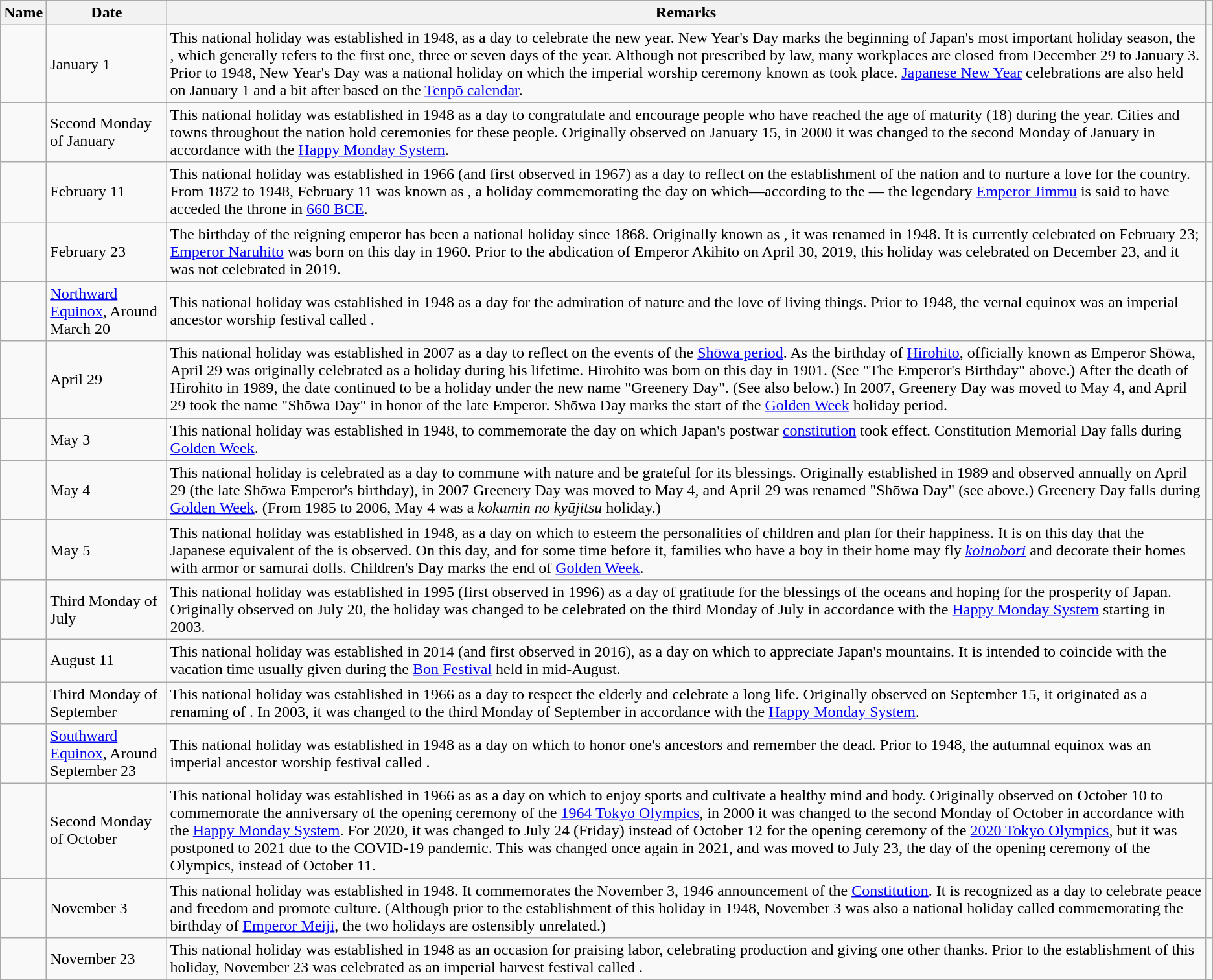<table class=wikitable>
<tr>
<th>Name</th>
<th>Date</th>
<th>Remarks</th>
<th></th>
</tr>
<tr>
<td></td>
<td>January 1</td>
<td>This national holiday was established in 1948, as a day to celebrate the new year. New Year's Day marks the beginning of Japan's most important holiday season, the , which generally refers to the first one, three or seven days of the year. Although not prescribed by law, many workplaces are closed from December 29 to January 3. Prior to 1948, New Year's Day was a national holiday on which the imperial worship ceremony known as  took place. <a href='#'>Japanese New Year</a> celebrations are also held on January 1 and a bit after based on the <a href='#'>Tenpō calendar</a>.</td>
<td></td>
</tr>
<tr>
<td></td>
<td>Second Monday of January</td>
<td>This national holiday was established in 1948 as a day to congratulate and encourage people who have reached the age of maturity (18) during the year. Cities and towns throughout the nation hold ceremonies for these people. Originally observed on January 15, in 2000 it was changed to the second Monday of January in accordance with the <a href='#'>Happy Monday System</a>.</td>
<td></td>
</tr>
<tr>
<td></td>
<td>February 11</td>
<td>This national holiday was established in 1966 (and first observed in 1967) as a day to reflect on the establishment of the nation and to nurture a love for the country. From 1872 to 1948, February 11 was known as , a holiday commemorating the day on which—according to the — the legendary <a href='#'>Emperor Jimmu</a> is said to have acceded the throne in <a href='#'>660 BCE</a>.</td>
<td></td>
</tr>
<tr>
<td></td>
<td>February 23</td>
<td>The birthday of the reigning emperor has been a national holiday since 1868. Originally known as , it was renamed  in 1948. It is currently celebrated on February 23; <a href='#'>Emperor Naruhito</a> was born on this day in 1960. Prior to the abdication of Emperor Akihito on April 30, 2019, this holiday was celebrated on December 23, and it was not celebrated in 2019.</td>
<td></td>
</tr>
<tr>
<td></td>
<td><a href='#'>Northward Equinox</a>, Around March 20</td>
<td>This national holiday was established in 1948 as a day for the admiration of nature and the love of living things. Prior to 1948, the vernal equinox was an imperial ancestor worship festival called .</td>
<td></td>
</tr>
<tr>
<td></td>
<td>April 29</td>
<td>This national holiday was established in 2007 as a day to reflect on the events of the <a href='#'>Shōwa period</a>. As the birthday of <a href='#'>Hirohito</a>, officially known as Emperor Shōwa, April 29 was originally celebrated as a holiday during his lifetime. Hirohito was born on this day in 1901. (See "The Emperor's Birthday" above.) After the death of Hirohito in 1989, the date continued to be a holiday under the new name "Greenery Day". (See also below.) In 2007, Greenery Day was moved to May 4, and April 29 took the name "Shōwa Day" in honor of the late Emperor. Shōwa Day marks the start of the <a href='#'>Golden Week</a> holiday period.</td>
<td></td>
</tr>
<tr>
<td></td>
<td>May 3</td>
<td>This national holiday was established in 1948, to commemorate the day on which Japan's postwar <a href='#'>constitution</a> took effect. Constitution Memorial Day falls during <a href='#'>Golden Week</a>.</td>
<td></td>
</tr>
<tr>
<td></td>
<td>May 4</td>
<td>This national holiday is celebrated as a day to commune with nature and be grateful for its blessings. Originally established in 1989 and observed annually on April 29 (the late Shōwa Emperor's birthday), in 2007 Greenery Day was moved to May 4, and April 29 was renamed "Shōwa Day" (see above.) Greenery Day falls during <a href='#'>Golden Week</a>. (From 1985 to 2006, May 4 was a <em>kokumin no kyūjitsu</em> holiday.)</td>
<td></td>
</tr>
<tr>
<td></td>
<td>May 5</td>
<td>This national holiday was established in 1948, as a day on which to esteem the personalities of children and plan for their happiness. It is on this day that the Japanese equivalent of the  is observed. On this day, and for some time before it, families who have a boy in their home may fly <em><a href='#'>koinobori</a></em> and decorate their homes with armor or samurai dolls. Children's Day marks the end of <a href='#'>Golden Week</a>.</td>
<td></td>
</tr>
<tr>
<td></td>
<td>Third Monday of July</td>
<td>This national holiday was established in 1995 (first observed in 1996) as a day of gratitude for the blessings of the oceans and hoping for the prosperity of Japan. Originally observed on July 20, the holiday was changed to be celebrated on the third Monday of July in accordance with the <a href='#'>Happy Monday System</a> starting in 2003.</td>
<td></td>
</tr>
<tr>
<td></td>
<td>August 11</td>
<td>This national holiday was established in 2014 (and first observed in 2016), as a day on which to appreciate Japan's mountains. It is intended to coincide with the vacation time usually given during the <a href='#'>Bon Festival</a> held in mid-August.</td>
<td></td>
</tr>
<tr>
<td></td>
<td>Third Monday of September</td>
<td>This national holiday was established in 1966 as a day to respect the elderly and celebrate a long life. Originally observed on September 15, it originated as a renaming of . In 2003, it was changed to the third Monday of September in accordance with the <a href='#'>Happy Monday System</a>.</td>
<td></td>
</tr>
<tr>
<td></td>
<td><a href='#'>Southward Equinox</a>, Around September 23</td>
<td>This national holiday was established in 1948 as a day on which to honor one's ancestors and remember the dead. Prior to 1948, the autumnal equinox was an imperial ancestor worship festival called .</td>
<td></td>
</tr>
<tr>
<td></td>
<td>Second Monday of October</td>
<td>This national holiday was established in 1966 as  as a day on which to enjoy sports and cultivate a healthy mind and body. Originally observed on October 10 to commemorate the anniversary of the opening ceremony of the <a href='#'>1964 Tokyo Olympics</a>, in 2000 it was changed to the second Monday of October in accordance with the <a href='#'>Happy Monday System</a>. For 2020, it was changed to July 24 (Friday) instead of October 12 for the opening ceremony of the <a href='#'>2020 Tokyo Olympics</a>, but it was postponed to 2021 due to the COVID-19 pandemic. This was changed once again in 2021, and was moved to July 23, the day of the opening ceremony of the Olympics, instead of October 11.</td>
<td></td>
</tr>
<tr>
<td></td>
<td>November 3</td>
<td>This national holiday was established in 1948. It commemorates the November 3, 1946 announcement of the <a href='#'>Constitution</a>. It is recognized as a day to celebrate peace and freedom and promote culture. (Although prior to the establishment of this holiday in 1948, November 3 was also a national holiday called  commemorating the birthday of <a href='#'>Emperor Meiji</a>, the two holidays are ostensibly unrelated.)</td>
<td></td>
</tr>
<tr>
<td></td>
<td>November 23</td>
<td>This national holiday was established in 1948 as an occasion for praising labor, celebrating production and giving one other thanks. Prior to the establishment of this holiday, November 23 was celebrated as an imperial harvest festival called .</td>
<td></td>
</tr>
</table>
